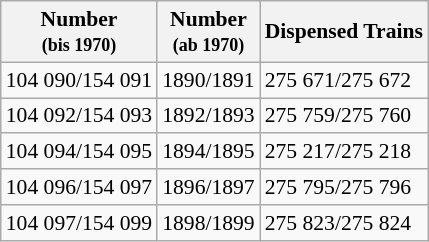<table class="wikitable float-right" style="font-size:90%">
<tr class="hintergrundfarbe5">
<th>Number<br><small>(bis 1970)</small></th>
<th>Number<br><small>(ab 1970)</small></th>
<th>Dispensed Trains</th>
</tr>
<tr>
<td>104 090/154 091</td>
<td>1890/1891</td>
<td>275 671/275 672</td>
</tr>
<tr>
<td>104 092/154 093</td>
<td>1892/1893</td>
<td>275 759/275 760</td>
</tr>
<tr>
<td>104 094/154 095</td>
<td>1894/1895</td>
<td>275 217/275 218</td>
</tr>
<tr>
<td>104 096/154 097</td>
<td>1896/1897</td>
<td>275 795/275 796</td>
</tr>
<tr>
<td>104 097/154 099</td>
<td>1898/1899</td>
<td>275 823/275 824</td>
</tr>
</table>
